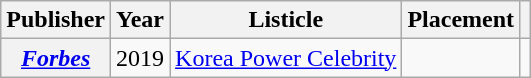<table class="wikitable plainrowheaders sortable" style="margin-right: 0;">
<tr>
<th scope="col">Publisher</th>
<th scope="col">Year</th>
<th scope="col">Listicle</th>
<th scope="col">Placement</th>
<th scope="col" class="unsortable"></th>
</tr>
<tr>
<th scope="row"><em><a href='#'>Forbes</a></em></th>
<td>2019</td>
<td><a href='#'>Korea Power Celebrity</a></td>
<td></td>
<td style="text-align:center;"></td>
</tr>
</table>
